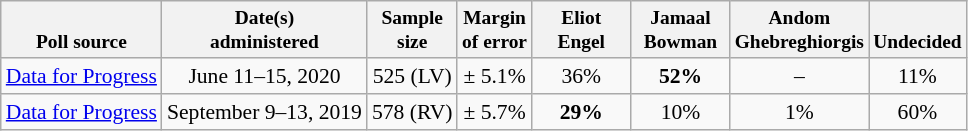<table class="wikitable" style="font-size:90%;text-align:center;">
<tr valign=bottom style="font-size:90%;">
<th>Poll source</th>
<th>Date(s)<br>administered</th>
<th>Sample<br>size</th>
<th>Margin<br>of error</th>
<th style="width:60px;">Eliot<br>Engel</th>
<th style="width:60px;">Jamaal<br>Bowman</th>
<th style="width:60px;">Andom<br>Ghebreghiorgis</th>
<th>Undecided</th>
</tr>
<tr>
<td style="text-align:left;"><a href='#'>Data for Progress</a></td>
<td>June 11–15, 2020</td>
<td>525 (LV)</td>
<td>± 5.1%</td>
<td>36%</td>
<td><strong>52%</strong></td>
<td>–</td>
<td>11%</td>
</tr>
<tr>
<td style="text-align:left;"><a href='#'>Data for Progress</a></td>
<td>September 9–13, 2019</td>
<td>578 (RV)</td>
<td>± 5.7%</td>
<td><strong>29%</strong></td>
<td>10%</td>
<td>1%</td>
<td>60%</td>
</tr>
</table>
